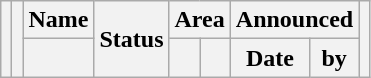<table class="wikitable sortable">
<tr>
<th rowspan=2></th>
<th rowspan=2></th>
<th rowhspan=2>Name</th>
<th rowspan=2>Status</th>
<th colspan=2>Area</th>
<th colspan=2>Announced</th>
<th rowspan=2></th>
</tr>
<tr>
<th></th>
<th></th>
<th></th>
<th data-sort-type=date>Date</th>
<th>by<br>


</th>
</tr>
</table>
